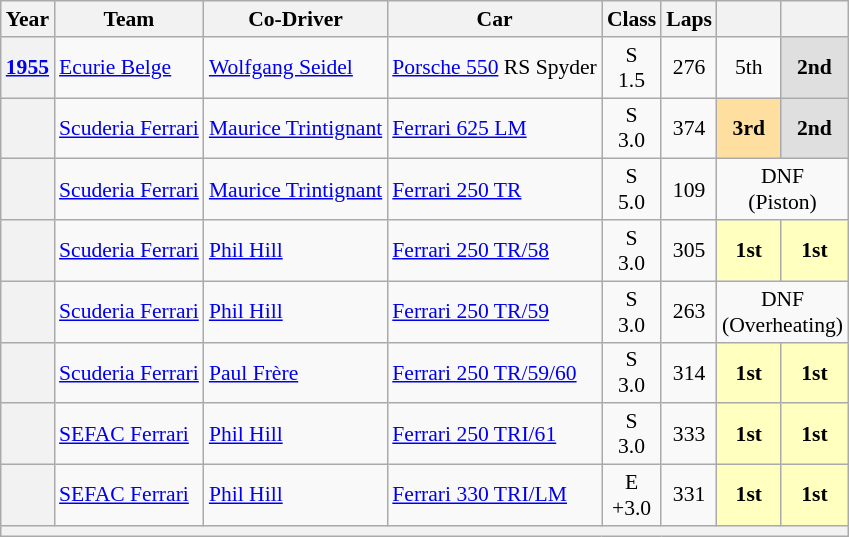<table class="wikitable" style="text-align:center; font-size:90%">
<tr>
<th>Year</th>
<th>Team</th>
<th>Co-Driver</th>
<th>Car</th>
<th>Class</th>
<th>Laps</th>
<th></th>
<th></th>
</tr>
<tr>
<th><a href='#'>1955</a></th>
<td align="left"> <a href='#'>Ecurie Belge</a></td>
<td align="left"> <a href='#'>Wolfgang Seidel</a></td>
<td align="left"><a href='#'>Porsche 550</a> RS Spyder</td>
<td>S<br>1.5</td>
<td>276</td>
<td>5th</td>
<td style="background:#DFDFDF;"><strong>2nd</strong></td>
</tr>
<tr>
<th></th>
<td align="left"> <a href='#'>Scuderia Ferrari</a></td>
<td align="left"> <a href='#'>Maurice Trintignant</a></td>
<td align="left"><a href='#'>Ferrari 625 LM</a></td>
<td>S<br>3.0</td>
<td>374</td>
<td style="background:#FFDF9F;"><strong>3rd</strong></td>
<td style="background:#DFDFDF;"><strong>2nd</strong></td>
</tr>
<tr>
<th></th>
<td align="left"> <a href='#'>Scuderia Ferrari</a></td>
<td align="left"> <a href='#'>Maurice Trintignant</a></td>
<td align="left"><a href='#'>Ferrari 250 TR</a></td>
<td>S<br>5.0</td>
<td>109</td>
<td colspan=2>DNF<br>(Piston)</td>
</tr>
<tr>
<th></th>
<td align="left"> <a href='#'>Scuderia Ferrari</a></td>
<td align="left"> <a href='#'>Phil Hill</a></td>
<td align="left"><a href='#'>Ferrari 250 TR/58</a></td>
<td>S<br>3.0</td>
<td>305</td>
<td style="background:#FFFFBF;"><strong>1st</strong></td>
<td style="background:#FFFFBF;"><strong>1st</strong></td>
</tr>
<tr>
<th></th>
<td align="left"> <a href='#'>Scuderia Ferrari</a></td>
<td align="left"> <a href='#'>Phil Hill</a></td>
<td align="left"><a href='#'>Ferrari 250 TR/59</a></td>
<td>S<br>3.0</td>
<td>263</td>
<td colspan=2>DNF<br>(Overheating)</td>
</tr>
<tr>
<th></th>
<td align="left"> <a href='#'>Scuderia Ferrari</a></td>
<td align="left"> <a href='#'>Paul Frère</a></td>
<td align="left"><a href='#'>Ferrari 250 TR/59/60</a></td>
<td>S<br>3.0</td>
<td>314</td>
<td style="background:#FFFFBF;"><strong>1st</strong></td>
<td style="background:#FFFFBF;"><strong>1st</strong></td>
</tr>
<tr>
<th></th>
<td align="left"> <a href='#'>SEFAC Ferrari</a></td>
<td align="left"> <a href='#'>Phil Hill</a></td>
<td align="left"><a href='#'>Ferrari 250 TRI/61</a></td>
<td>S<br>3.0</td>
<td>333</td>
<td style="background:#FFFFBF;"><strong>1st</strong></td>
<td style="background:#FFFFBF;"><strong>1st</strong></td>
</tr>
<tr>
<th></th>
<td align="left"> <a href='#'>SEFAC Ferrari</a></td>
<td align="left"> <a href='#'>Phil Hill</a></td>
<td align="left"><a href='#'>Ferrari 330 TRI/LM</a></td>
<td>E<br>+3.0</td>
<td>331</td>
<td style="background:#FFFFBF;"><strong>1st</strong></td>
<td style="background:#FFFFBF;"><strong>1st</strong></td>
</tr>
<tr>
<th colspan="8"></th>
</tr>
</table>
